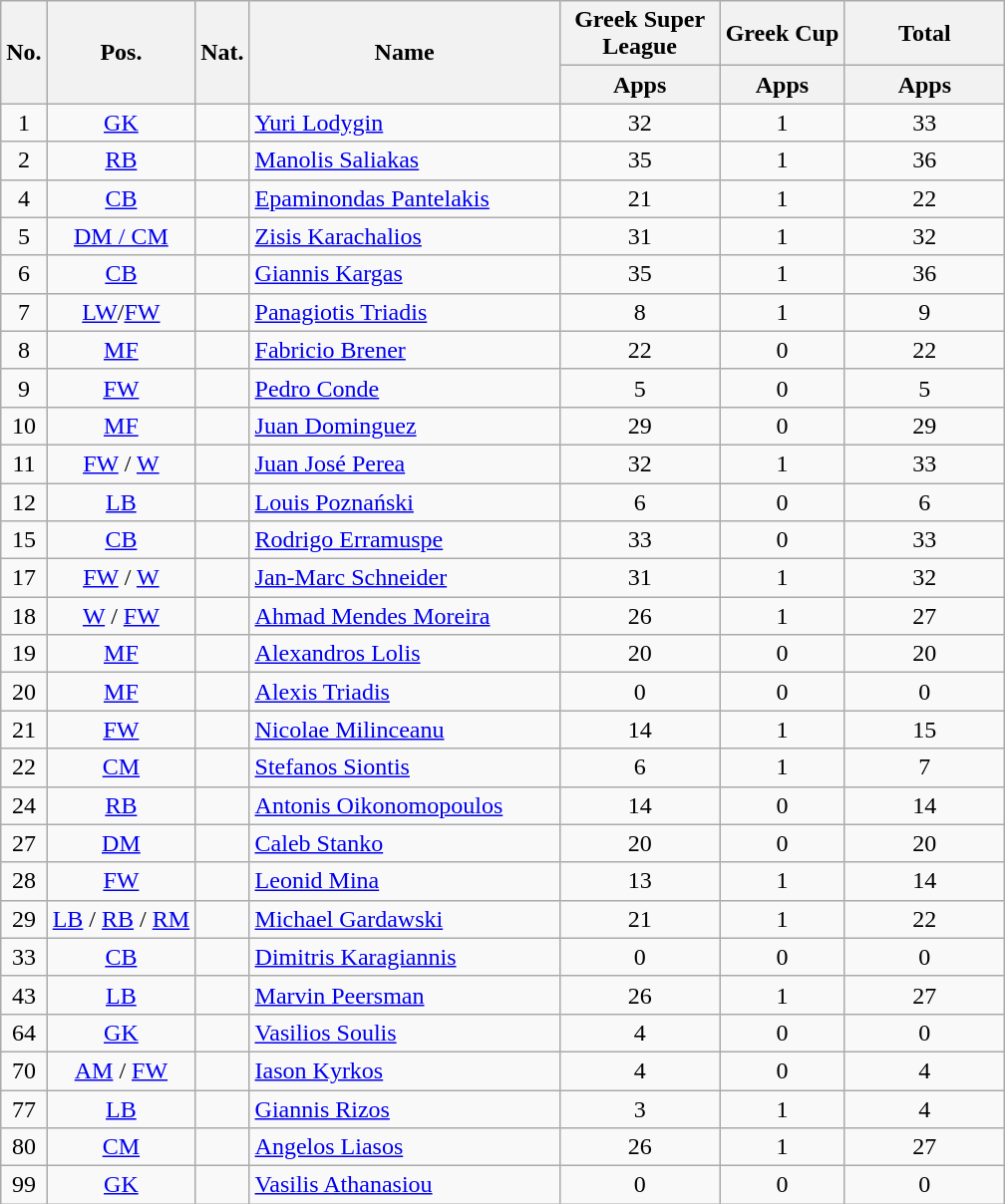<table class="wikitable sortable" style="text-align:center">
<tr>
<th rowspan="2" style="text-align:center;">No.</th>
<th rowspan="2" style="text-align:center;">Pos.</th>
<th rowspan="2" style="text-align:center;">Nat.</th>
<th rowspan="2" style="text-align:center; width:200px;">Name</th>
<th style="text-align:center; width:100px;">Greek Super League</th>
<th>Greek Cup</th>
<th style="text-align:center; width:100px;">Total</th>
</tr>
<tr>
<th style="text-align:center;">Apps</th>
<th>Apps</th>
<th style="text-align:center;">Apps</th>
</tr>
<tr>
<td>1</td>
<td><a href='#'>GK</a></td>
<td> </td>
<td align="left"><a href='#'>Yuri Lodygin</a></td>
<td>32</td>
<td>1</td>
<td>33</td>
</tr>
<tr>
<td>2</td>
<td><a href='#'>RB</a></td>
<td></td>
<td align="left"><a href='#'>Manolis Saliakas</a></td>
<td>35</td>
<td>1</td>
<td>36</td>
</tr>
<tr>
<td>4</td>
<td><a href='#'>CB</a></td>
<td></td>
<td align="left"><a href='#'>Epaminondas Pantelakis</a></td>
<td>21</td>
<td>1</td>
<td>22</td>
</tr>
<tr>
<td>5</td>
<td><a href='#'>DM / CM</a></td>
<td></td>
<td align="left"><a href='#'>Zisis Karachalios</a></td>
<td>31</td>
<td>1</td>
<td>32</td>
</tr>
<tr>
<td>6</td>
<td><a href='#'>CB</a></td>
<td></td>
<td align="left"><a href='#'>Giannis Kargas</a></td>
<td>35</td>
<td>1</td>
<td>36</td>
</tr>
<tr>
<td>7</td>
<td><a href='#'>LW</a>/<a href='#'>FW</a></td>
<td> </td>
<td align="left"><a href='#'>Panagiotis Triadis</a></td>
<td>8</td>
<td>1</td>
<td>9</td>
</tr>
<tr>
<td>8</td>
<td><a href='#'>MF</a></td>
<td></td>
<td align="left"><a href='#'>Fabricio Brener</a></td>
<td>22</td>
<td>0</td>
<td>22</td>
</tr>
<tr>
<td>9</td>
<td><a href='#'>FW</a></td>
<td></td>
<td align="left"><a href='#'>Pedro Conde</a></td>
<td>5</td>
<td>0</td>
<td>5</td>
</tr>
<tr>
<td>10</td>
<td><a href='#'>MF</a></td>
<td></td>
<td align="left"><a href='#'>Juan Dominguez</a></td>
<td>29</td>
<td>0</td>
<td>29</td>
</tr>
<tr>
<td>11</td>
<td><a href='#'>FW</a> / <a href='#'>W</a></td>
<td></td>
<td align="left"><a href='#'>Juan José Perea</a></td>
<td>32</td>
<td>1</td>
<td>33</td>
</tr>
<tr>
<td>12</td>
<td><a href='#'>LB</a></td>
<td> </td>
<td align="left"><a href='#'>Louis Poznański</a></td>
<td>6</td>
<td>0</td>
<td>6</td>
</tr>
<tr>
<td>15</td>
<td><a href='#'>CB</a></td>
<td></td>
<td align="left"><a href='#'>Rodrigo Erramuspe</a></td>
<td>33</td>
<td>0</td>
<td>33</td>
</tr>
<tr>
<td>17</td>
<td><a href='#'>FW</a> / <a href='#'>W</a></td>
<td></td>
<td align="left"><a href='#'>Jan-Marc Schneider</a></td>
<td>31</td>
<td>1</td>
<td>32</td>
</tr>
<tr>
<td>18</td>
<td><a href='#'>W</a> / <a href='#'>FW</a></td>
<td> </td>
<td align="left"><a href='#'>Ahmad Mendes Moreira</a></td>
<td>26</td>
<td>1</td>
<td>27</td>
</tr>
<tr>
<td>19</td>
<td><a href='#'>MF</a></td>
<td></td>
<td align="left"><a href='#'>Alexandros Lolis</a></td>
<td>20</td>
<td>0</td>
<td>20</td>
</tr>
<tr>
<td>20</td>
<td><a href='#'>MF</a></td>
<td></td>
<td align="left"><a href='#'>Alexis Triadis</a></td>
<td>0</td>
<td>0</td>
<td>0</td>
</tr>
<tr>
<td>21</td>
<td><a href='#'>FW</a></td>
<td></td>
<td align="left"><a href='#'>Nicolae Milinceanu</a></td>
<td>14</td>
<td>1</td>
<td>15</td>
</tr>
<tr>
<td>22</td>
<td><a href='#'>CM</a></td>
<td></td>
<td align="left"><a href='#'>Stefanos Siontis</a></td>
<td>6</td>
<td>1</td>
<td>7</td>
</tr>
<tr>
<td>24</td>
<td><a href='#'>RB</a></td>
<td></td>
<td align="left"><a href='#'>Antonis Oikonomopoulos</a></td>
<td>14</td>
<td>0</td>
<td>14</td>
</tr>
<tr>
<td>27</td>
<td><a href='#'>DM</a></td>
<td> </td>
<td align="left"><a href='#'>Caleb Stanko</a></td>
<td>20</td>
<td>0</td>
<td>20</td>
</tr>
<tr>
<td>28</td>
<td><a href='#'>FW</a></td>
<td></td>
<td align="left"><a href='#'>Leonid Mina</a></td>
<td>13</td>
<td>1</td>
<td>14</td>
</tr>
<tr>
<td>29</td>
<td><a href='#'>LB</a> / <a href='#'>RB</a> / <a href='#'>RM</a></td>
<td></td>
<td align="left"><a href='#'>Michael Gardawski</a></td>
<td>21</td>
<td>1</td>
<td>22</td>
</tr>
<tr>
<td>33</td>
<td><a href='#'>CB</a></td>
<td></td>
<td align="left"><a href='#'>Dimitris Karagiannis</a></td>
<td>0</td>
<td>0</td>
<td>0</td>
</tr>
<tr>
<td>43</td>
<td><a href='#'>LB</a></td>
<td></td>
<td align="left"><a href='#'>Marvin Peersman</a></td>
<td>26</td>
<td>1</td>
<td>27</td>
</tr>
<tr>
<td>64</td>
<td><a href='#'>GK</a></td>
<td></td>
<td align="left"><a href='#'>Vasilios Soulis</a></td>
<td>4</td>
<td>0</td>
<td>0</td>
</tr>
<tr>
<td>70</td>
<td><a href='#'>AM</a> / <a href='#'>FW</a></td>
<td></td>
<td align="left"><a href='#'>Iason Kyrkos</a></td>
<td>4</td>
<td>0</td>
<td>4</td>
</tr>
<tr>
<td>77</td>
<td><a href='#'>LB</a></td>
<td></td>
<td align="left"><a href='#'>Giannis Rizos</a></td>
<td>3</td>
<td>1</td>
<td>4</td>
</tr>
<tr>
<td>80</td>
<td><a href='#'>CM</a></td>
<td></td>
<td align="left"><a href='#'>Angelos Liasos</a></td>
<td>26</td>
<td>1</td>
<td>27</td>
</tr>
<tr>
<td>99</td>
<td><a href='#'>GK</a></td>
<td></td>
<td align="left"><a href='#'>Vasilis Athanasiou</a></td>
<td>0</td>
<td>0</td>
<td>0</td>
</tr>
</table>
